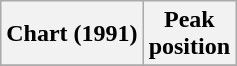<table class="wikitable plainrowheaders" style="text-align:center;" border="1">
<tr>
<th scope="col">Chart (1991)</th>
<th scope="col">Peak<br>position</th>
</tr>
<tr>
</tr>
</table>
